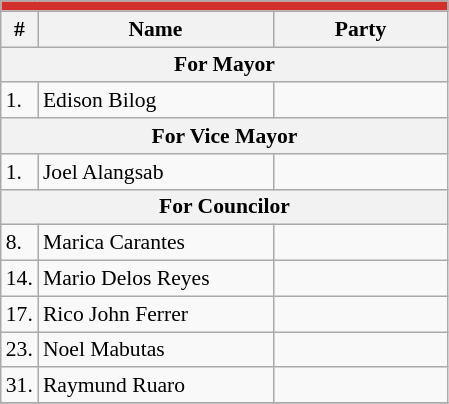<table class="wikitable" style="font-size:90%">
<tr>
<td colspan="5" bgcolor="#D0312D"></td>
</tr>
<tr>
<th>#</th>
<th width=150px>Name</th>
<th colspan=2 width=110px>Party</th>
</tr>
<tr>
<th colspan=5>For Mayor</th>
</tr>
<tr>
<td>1.</td>
<td>Edison Bilog</td>
<td></td>
</tr>
<tr>
<th colspan=5>For Vice Mayor</th>
</tr>
<tr>
<td>1.</td>
<td>Joel Alangsab</td>
<td></td>
</tr>
<tr>
<th colspan="5">For Councilor</th>
</tr>
<tr>
<td>8.</td>
<td>Marica Carantes</td>
<td></td>
</tr>
<tr>
<td>14.</td>
<td>Mario Delos Reyes</td>
<td></td>
</tr>
<tr>
<td>17.</td>
<td>Rico John Ferrer</td>
<td></td>
</tr>
<tr>
<td>23.</td>
<td>Noel Mabutas</td>
<td></td>
</tr>
<tr>
<td>31.</td>
<td>Raymund Ruaro</td>
<td></td>
</tr>
<tr>
</tr>
</table>
